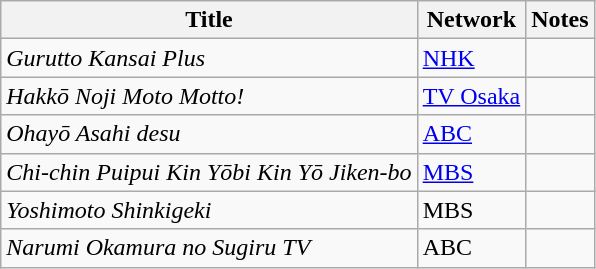<table class="wikitable">
<tr>
<th>Title</th>
<th>Network</th>
<th>Notes</th>
</tr>
<tr>
<td><em>Gurutto Kansai Plus</em></td>
<td><a href='#'>NHK</a></td>
<td></td>
</tr>
<tr>
<td><em>Hakkō Noji Moto Motto!</em></td>
<td><a href='#'>TV Osaka</a></td>
<td></td>
</tr>
<tr>
<td><em>Ohayō Asahi desu</em></td>
<td><a href='#'>ABC</a></td>
<td></td>
</tr>
<tr>
<td><em>Chi-chin Puipui Kin Yōbi Kin Yō Jiken-bo</em></td>
<td><a href='#'>MBS</a></td>
<td></td>
</tr>
<tr>
<td><em>Yoshimoto Shinkigeki</em></td>
<td>MBS</td>
<td></td>
</tr>
<tr>
<td><em>Narumi Okamura no Sugiru TV</em></td>
<td>ABC</td>
<td></td>
</tr>
</table>
